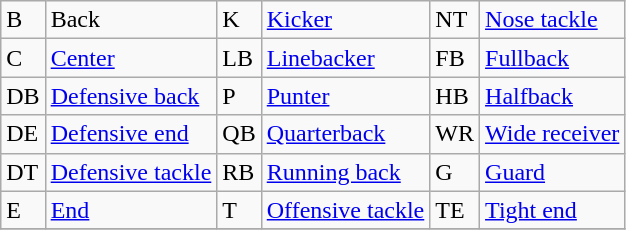<table class="wikitable">
<tr>
<td>B</td>
<td>Back</td>
<td>K</td>
<td><a href='#'>Kicker</a></td>
<td>NT</td>
<td><a href='#'>Nose tackle</a></td>
</tr>
<tr>
<td>C</td>
<td><a href='#'>Center</a></td>
<td>LB</td>
<td><a href='#'>Linebacker</a></td>
<td>FB</td>
<td><a href='#'>Fullback</a></td>
</tr>
<tr>
<td>DB</td>
<td><a href='#'>Defensive back</a></td>
<td>P</td>
<td><a href='#'>Punter</a></td>
<td>HB</td>
<td><a href='#'>Halfback</a></td>
</tr>
<tr>
<td>DE</td>
<td><a href='#'>Defensive end</a></td>
<td>QB</td>
<td><a href='#'>Quarterback</a></td>
<td>WR</td>
<td><a href='#'>Wide receiver</a></td>
</tr>
<tr>
<td>DT</td>
<td><a href='#'>Defensive tackle</a></td>
<td>RB</td>
<td><a href='#'>Running back</a></td>
<td>G</td>
<td><a href='#'>Guard</a></td>
</tr>
<tr>
<td>E</td>
<td><a href='#'>End</a></td>
<td>T</td>
<td><a href='#'>Offensive tackle</a></td>
<td>TE</td>
<td><a href='#'>Tight end</a></td>
</tr>
<tr>
</tr>
</table>
